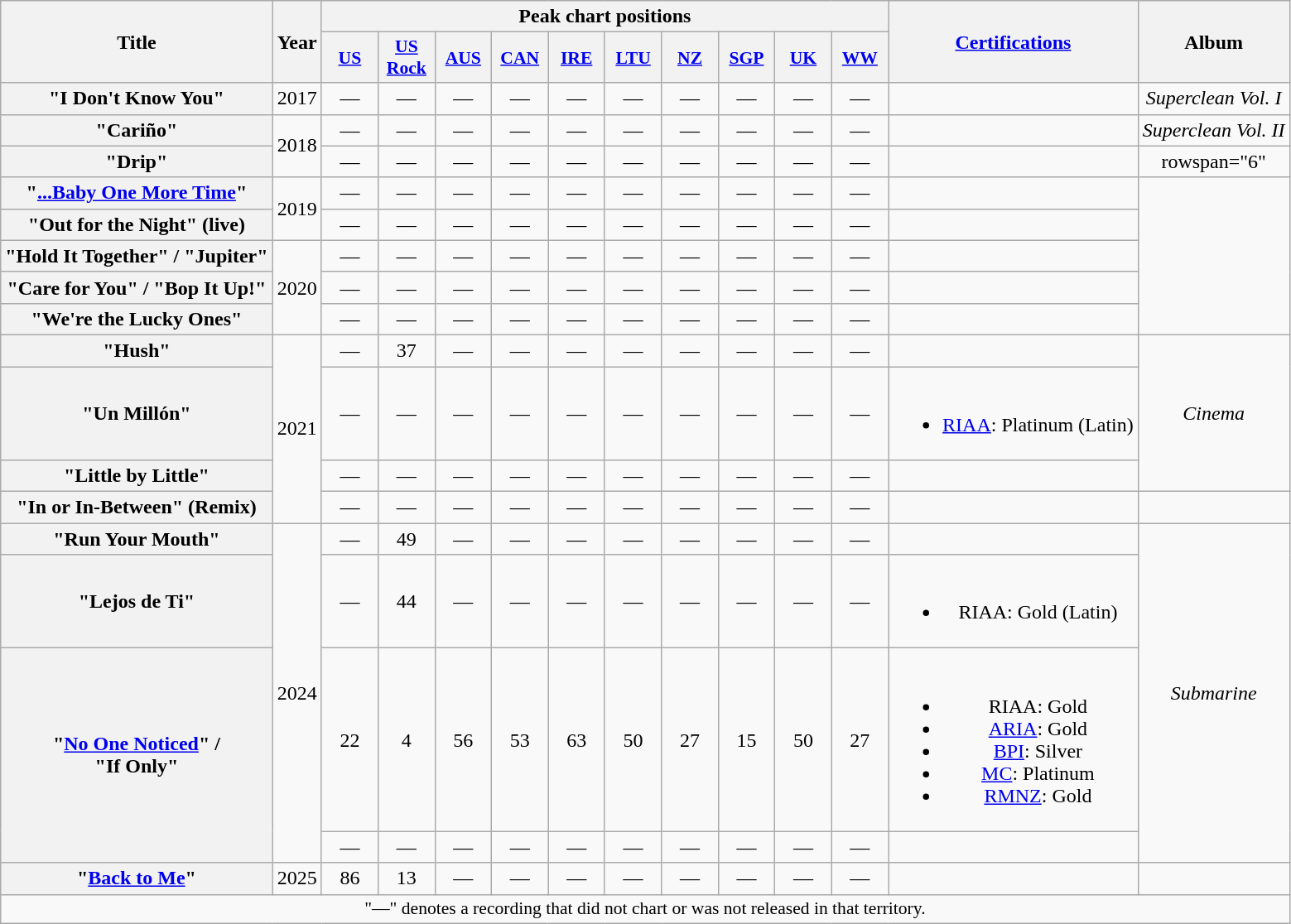<table class="wikitable plainrowheaders" style="text-align:center;" border="1">
<tr>
<th scope="col" rowspan="2">Title</th>
<th scope="col" rowspan="2">Year</th>
<th scope="col" colspan="10">Peak chart positions</th>
<th scope="col" rowspan="2"><a href='#'>Certifications</a></th>
<th scope="col" rowspan="2">Album</th>
</tr>
<tr>
<th scope="col" style="width:2.7em;font-size:90%;"><a href='#'>US</a><br></th>
<th scope="col" style="width:2.7em;font-size:90%;"><a href='#'>US<br>Rock</a><br></th>
<th scope="col" style="width:2.7em;font-size:90%;"><a href='#'>AUS</a><br></th>
<th scope="col" style="width:2.7em;font-size:90%;"><a href='#'>CAN</a><br></th>
<th scope="col" style="width:2.7em;font-size:90%;"><a href='#'>IRE</a><br></th>
<th scope="col" style="width:2.7em;font-size:90%;"><a href='#'>LTU</a><br></th>
<th scope="col" style="width:2.7em;font-size:90%;"><a href='#'>NZ</a><br></th>
<th scope="col" style="width:2.7em;font-size:90%;"><a href='#'>SGP</a><br></th>
<th scope="col" style="width:2.7em;font-size:90%;"><a href='#'>UK</a><br></th>
<th scope="col" style="width:2.7em;font-size:90%;"><a href='#'>WW</a><br></th>
</tr>
<tr>
<th scope="row">"I Don't Know You"</th>
<td>2017</td>
<td>—</td>
<td>—</td>
<td>—</td>
<td>—</td>
<td>—</td>
<td>—</td>
<td>—</td>
<td>—</td>
<td>—</td>
<td>—</td>
<td></td>
<td><em>Superclean Vol. I</em></td>
</tr>
<tr>
<th scope="row">"Cariño"</th>
<td rowspan="2">2018</td>
<td>—</td>
<td>—</td>
<td>—</td>
<td>—</td>
<td>—</td>
<td>—</td>
<td>—</td>
<td>—</td>
<td>—</td>
<td>—</td>
<td></td>
<td><em>Superclean Vol. II</em></td>
</tr>
<tr>
<th scope="row">"Drip"<br></th>
<td>—</td>
<td>—</td>
<td>—</td>
<td>—</td>
<td>—</td>
<td>—</td>
<td>—</td>
<td>—</td>
<td>—</td>
<td>—</td>
<td></td>
<td>rowspan="6" </td>
</tr>
<tr>
<th scope="row">"<a href='#'>...Baby One More Time</a>"</th>
<td rowspan="2">2019</td>
<td>—</td>
<td>—</td>
<td>—</td>
<td>—</td>
<td>—</td>
<td>—</td>
<td>—</td>
<td>—</td>
<td>—</td>
<td>—</td>
<td></td>
</tr>
<tr>
<th scope="row">"Out for the Night" (live)</th>
<td>—</td>
<td>—</td>
<td>—</td>
<td>—</td>
<td>—</td>
<td>—</td>
<td>—</td>
<td>—</td>
<td>—</td>
<td>—</td>
<td></td>
</tr>
<tr>
<th scope="row">"Hold It Together" / "Jupiter"</th>
<td rowspan="3">2020</td>
<td>—</td>
<td>—</td>
<td>—</td>
<td>—</td>
<td>—</td>
<td>—</td>
<td>—</td>
<td>—</td>
<td>—</td>
<td>—</td>
<td></td>
</tr>
<tr>
<th scope="row">"Care for You" / "Bop It Up!"</th>
<td>—</td>
<td>—</td>
<td>—</td>
<td>—</td>
<td>—</td>
<td>—</td>
<td>—</td>
<td>—</td>
<td>—</td>
<td>—</td>
<td></td>
</tr>
<tr>
<th scope="row">"We're the Lucky Ones"</th>
<td>—</td>
<td>—</td>
<td>—</td>
<td>—</td>
<td>—</td>
<td>—</td>
<td>—</td>
<td>—</td>
<td>—</td>
<td>—</td>
<td></td>
</tr>
<tr>
<th scope="row">"Hush"</th>
<td rowspan="4">2021</td>
<td>—</td>
<td>37</td>
<td>—</td>
<td>—</td>
<td>—</td>
<td>—</td>
<td>—</td>
<td>—</td>
<td>—</td>
<td>—</td>
<td></td>
<td rowspan="3"><em>Cinema</em></td>
</tr>
<tr>
<th scope="row">"Un Millón"</th>
<td>—</td>
<td>—</td>
<td>—</td>
<td>—</td>
<td>—</td>
<td>—</td>
<td>—</td>
<td>—</td>
<td>—</td>
<td>—</td>
<td><br><ul><li><a href='#'>RIAA</a>: Platinum <span>(Latin)</span></li></ul></td>
</tr>
<tr>
<th scope="row">"Little by Little"</th>
<td>—</td>
<td>—</td>
<td>—</td>
<td>—</td>
<td>—</td>
<td>—</td>
<td>—</td>
<td>—</td>
<td>—</td>
<td>—</td>
<td></td>
</tr>
<tr>
<th scope="row">"In or In-Between" (Remix)<br></th>
<td>—</td>
<td>—</td>
<td>—</td>
<td>—</td>
<td>—</td>
<td>—</td>
<td>—</td>
<td>—</td>
<td>—</td>
<td>—</td>
<td></td>
<td></td>
</tr>
<tr>
<th scope="row">"Run Your Mouth"</th>
<td rowspan="4">2024</td>
<td>—</td>
<td>49</td>
<td>—</td>
<td>—</td>
<td>—</td>
<td>—</td>
<td>—</td>
<td>—</td>
<td>—</td>
<td>—</td>
<td></td>
<td rowspan="4"><em>Submarine</em></td>
</tr>
<tr>
<th scope="row">"Lejos de Ti"</th>
<td>—</td>
<td>44</td>
<td>—</td>
<td>—</td>
<td>—</td>
<td>—</td>
<td>—</td>
<td>—</td>
<td>—</td>
<td>—</td>
<td><br><ul><li>RIAA: Gold <span>(Latin)</span></li></ul></td>
</tr>
<tr>
<th scope="row" rowspan="2">"<a href='#'>No One Noticed</a>" /<br> "If Only"</th>
<td>22</td>
<td>4</td>
<td>56</td>
<td>53</td>
<td>63</td>
<td>50</td>
<td>27</td>
<td>15</td>
<td>50</td>
<td>27</td>
<td><br><ul><li>RIAA: Gold</li><li><a href='#'>ARIA</a>: Gold</li><li><a href='#'>BPI</a>: Silver</li><li><a href='#'>MC</a>: Platinum</li><li><a href='#'>RMNZ</a>: Gold</li></ul></td>
</tr>
<tr>
<td>—</td>
<td>—</td>
<td>—</td>
<td>—</td>
<td>—</td>
<td>—</td>
<td>—</td>
<td>—</td>
<td>—</td>
<td>—</td>
<td></td>
</tr>
<tr>
<th scope="row">"<a href='#'>Back to Me</a>"</th>
<td>2025</td>
<td>86</td>
<td>13</td>
<td>—</td>
<td>—</td>
<td>—</td>
<td>—</td>
<td>—</td>
<td>—</td>
<td>—</td>
<td>—</td>
<td></td>
<td></td>
</tr>
<tr>
<td colspan="14" style="font-size:90%">"—" denotes a recording that did not chart or was not released in that territory.</td>
</tr>
</table>
